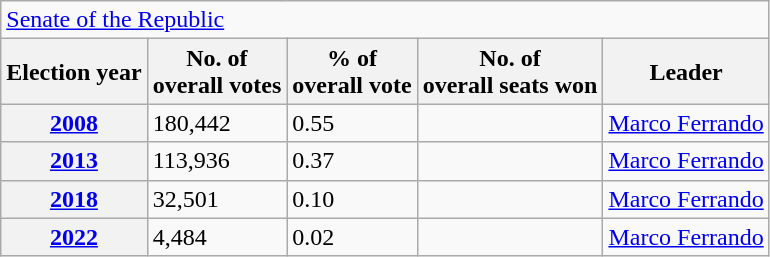<table class=wikitable>
<tr>
<td colspan=5><a href='#'>Senate of the Republic</a></td>
</tr>
<tr>
<th>Election year</th>
<th>No. of<br>overall votes</th>
<th>% of<br>overall vote</th>
<th>No. of<br>overall seats won</th>
<th>Leader</th>
</tr>
<tr>
<th><a href='#'>2008</a></th>
<td>180,442</td>
<td>0.55</td>
<td></td>
<td><a href='#'>Marco Ferrando</a></td>
</tr>
<tr>
<th><a href='#'>2013</a></th>
<td>113,936</td>
<td>0.37</td>
<td></td>
<td><a href='#'>Marco Ferrando</a></td>
</tr>
<tr>
<th><a href='#'>2018</a></th>
<td>32,501 </td>
<td>0.10 </td>
<td></td>
<td><a href='#'>Marco Ferrando</a></td>
</tr>
<tr>
<th><a href='#'>2022</a></th>
<td>4,484</td>
<td>0.02</td>
<td></td>
<td><a href='#'>Marco Ferrando</a></td>
</tr>
</table>
